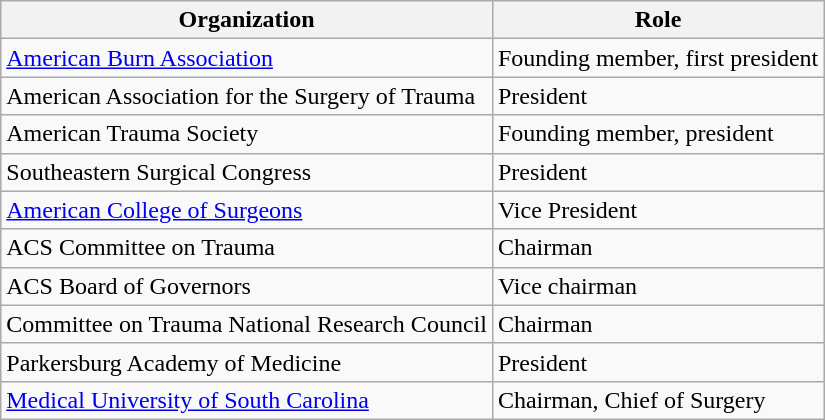<table class="wikitable sortable mw-collapsible">
<tr>
<th>Organization</th>
<th>Role</th>
</tr>
<tr>
<td><a href='#'>American Burn Association</a></td>
<td>Founding member, first president</td>
</tr>
<tr>
<td>American Association for the Surgery of Trauma</td>
<td>President</td>
</tr>
<tr>
<td>American Trauma Society</td>
<td>Founding member, president</td>
</tr>
<tr>
<td>Southeastern Surgical Congress</td>
<td>President</td>
</tr>
<tr>
<td><a href='#'>American College of Surgeons</a></td>
<td>Vice President</td>
</tr>
<tr>
<td>ACS Committee on Trauma</td>
<td>Chairman</td>
</tr>
<tr>
<td>ACS Board of Governors</td>
<td>Vice chairman</td>
</tr>
<tr>
<td>Committee on Trauma National Research Council</td>
<td>Chairman</td>
</tr>
<tr>
<td>Parkersburg Academy of Medicine</td>
<td>President</td>
</tr>
<tr>
<td><a href='#'>Medical University of South Carolina</a></td>
<td>Chairman, Chief of Surgery</td>
</tr>
</table>
